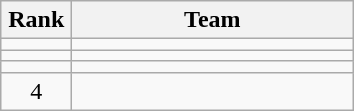<table class="wikitable" style="text-align: center;">
<tr>
<th width=40>Rank</th>
<th width=180>Team</th>
</tr>
<tr>
<td></td>
<td align=left></td>
</tr>
<tr>
<td></td>
<td align=left></td>
</tr>
<tr>
<td></td>
<td align=left></td>
</tr>
<tr>
<td>4</td>
<td align=left></td>
</tr>
</table>
